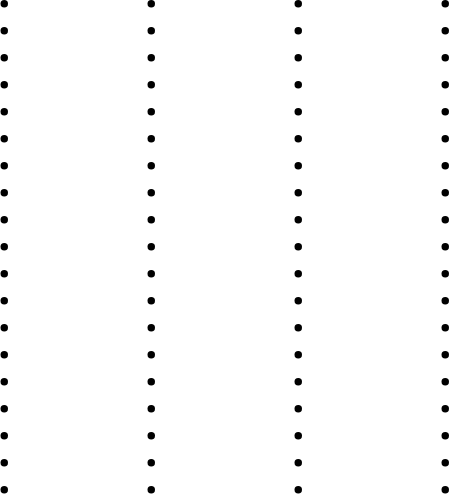<table>
<tr>
<td><br><ul><li></li><li></li><li></li><li></li><li></li><li></li><li></li><li></li><li></li><li></li><li></li><li></li><li></li><li></li><li></li><li></li><li></li><li></li><li></li></ul></td>
<td width=50></td>
<td valign=top><br><ul><li></li><li></li><li></li><li></li><li></li><li></li><li></li><li></li><li></li><li></li><li></li><li></li><li></li><li></li><li></li><li></li><li></li><li></li><li></li></ul></td>
<td width=50></td>
<td valign=top><br><ul><li></li><li></li><li></li><li></li><li></li><li></li><li></li><li></li><li></li><li></li><li></li><li></li><li></li><li></li><li></li><li></li><li></li><li></li><li></li></ul></td>
<td width=50></td>
<td valign=top><br><ul><li></li><li></li><li></li><li></li><li></li><li></li><li></li><li></li><li></li><li></li><li></li><li></li><li></li><li></li><li></li><li></li><li></li><li></li><li></li></ul></td>
</tr>
</table>
